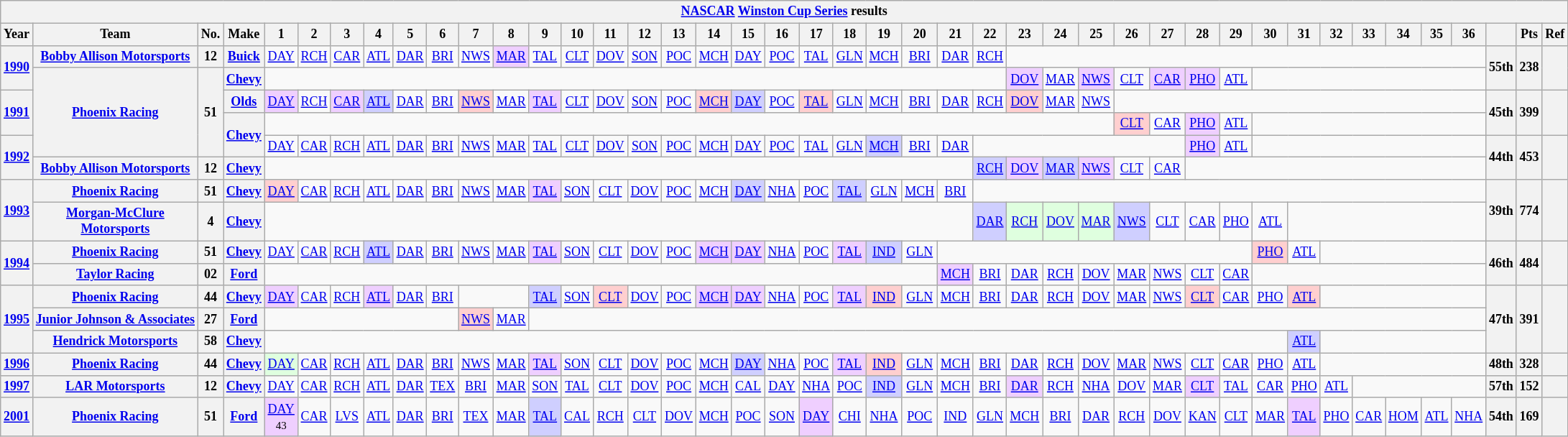<table class="wikitable" style="text-align:center; font-size:75%">
<tr>
<th colspan=45><a href='#'>NASCAR</a> <a href='#'>Winston Cup Series</a> results</th>
</tr>
<tr>
<th>Year</th>
<th>Team</th>
<th>No.</th>
<th>Make</th>
<th>1</th>
<th>2</th>
<th>3</th>
<th>4</th>
<th>5</th>
<th>6</th>
<th>7</th>
<th>8</th>
<th>9</th>
<th>10</th>
<th>11</th>
<th>12</th>
<th>13</th>
<th>14</th>
<th>15</th>
<th>16</th>
<th>17</th>
<th>18</th>
<th>19</th>
<th>20</th>
<th>21</th>
<th>22</th>
<th>23</th>
<th>24</th>
<th>25</th>
<th>26</th>
<th>27</th>
<th>28</th>
<th>29</th>
<th>30</th>
<th>31</th>
<th>32</th>
<th>33</th>
<th>34</th>
<th>35</th>
<th>36</th>
<th></th>
<th>Pts</th>
<th>Ref</th>
</tr>
<tr>
<th rowspan=2><a href='#'>1990</a></th>
<th nowrap><a href='#'>Bobby Allison Motorsports</a></th>
<th>12</th>
<th><a href='#'>Buick</a></th>
<td><a href='#'>DAY</a></td>
<td><a href='#'>RCH</a></td>
<td><a href='#'>CAR</a></td>
<td><a href='#'>ATL</a></td>
<td><a href='#'>DAR</a></td>
<td><a href='#'>BRI</a></td>
<td><a href='#'>NWS</a></td>
<td style="background:#EFCFFF;"><a href='#'>MAR</a><br></td>
<td><a href='#'>TAL</a></td>
<td><a href='#'>CLT</a></td>
<td><a href='#'>DOV</a></td>
<td><a href='#'>SON</a></td>
<td><a href='#'>POC</a></td>
<td><a href='#'>MCH</a></td>
<td><a href='#'>DAY</a></td>
<td><a href='#'>POC</a></td>
<td><a href='#'>TAL</a></td>
<td><a href='#'>GLN</a></td>
<td><a href='#'>MCH</a></td>
<td><a href='#'>BRI</a></td>
<td><a href='#'>DAR</a></td>
<td><a href='#'>RCH</a></td>
<td colspan=14></td>
<th rowspan=2>55th</th>
<th rowspan=2>238</th>
<th rowspan=2></th>
</tr>
<tr>
<th rowspan=4><a href='#'>Phoenix Racing</a></th>
<th rowspan=4>51</th>
<th><a href='#'>Chevy</a></th>
<td colspan=22></td>
<td style="background:#EFCFFF;"><a href='#'>DOV</a><br></td>
<td><a href='#'>MAR</a></td>
<td style="background:#EFCFFF;"><a href='#'>NWS</a><br></td>
<td><a href='#'>CLT</a></td>
<td style="background:#EFCFFF;"><a href='#'>CAR</a><br></td>
<td style="background:#EFCFFF;"><a href='#'>PHO</a><br></td>
<td><a href='#'>ATL</a></td>
<td colspan=7></td>
</tr>
<tr>
<th rowspan=2><a href='#'>1991</a></th>
<th><a href='#'>Olds</a></th>
<td style="background:#EFCFFF;"><a href='#'>DAY</a><br></td>
<td><a href='#'>RCH</a></td>
<td style="background:#EFCFFF;"><a href='#'>CAR</a><br></td>
<td style="background:#CFCFFF;"><a href='#'>ATL</a><br></td>
<td><a href='#'>DAR</a></td>
<td><a href='#'>BRI</a></td>
<td style="background:#FFCFCF;"><a href='#'>NWS</a><br></td>
<td><a href='#'>MAR</a></td>
<td style="background:#EFCFFF;"><a href='#'>TAL</a><br></td>
<td><a href='#'>CLT</a></td>
<td><a href='#'>DOV</a></td>
<td><a href='#'>SON</a></td>
<td><a href='#'>POC</a></td>
<td style="background:#FFCFCF;"><a href='#'>MCH</a><br></td>
<td style="background:#CFCFFF;"><a href='#'>DAY</a><br></td>
<td><a href='#'>POC</a></td>
<td style="background:#FFCFCF;"><a href='#'>TAL</a><br></td>
<td><a href='#'>GLN</a></td>
<td><a href='#'>MCH</a></td>
<td><a href='#'>BRI</a></td>
<td><a href='#'>DAR</a></td>
<td><a href='#'>RCH</a></td>
<td style="background:#FFCFCF;"><a href='#'>DOV</a><br></td>
<td><a href='#'>MAR</a></td>
<td><a href='#'>NWS</a></td>
<td colspan=11></td>
<th rowspan=2>45th</th>
<th rowspan=2>399</th>
<th rowspan=2></th>
</tr>
<tr>
<th rowspan=2><a href='#'>Chevy</a></th>
<td colspan=25></td>
<td style="background:#FFCFCF;"><a href='#'>CLT</a><br></td>
<td><a href='#'>CAR</a></td>
<td style="background:#EFCFFF;"><a href='#'>PHO</a><br></td>
<td><a href='#'>ATL</a></td>
<td colspan=7></td>
</tr>
<tr>
<th rowspan=2><a href='#'>1992</a></th>
<td><a href='#'>DAY</a></td>
<td><a href='#'>CAR</a></td>
<td><a href='#'>RCH</a></td>
<td><a href='#'>ATL</a></td>
<td><a href='#'>DAR</a></td>
<td><a href='#'>BRI</a></td>
<td><a href='#'>NWS</a></td>
<td><a href='#'>MAR</a></td>
<td><a href='#'>TAL</a></td>
<td><a href='#'>CLT</a></td>
<td><a href='#'>DOV</a></td>
<td><a href='#'>SON</a></td>
<td><a href='#'>POC</a></td>
<td><a href='#'>MCH</a></td>
<td><a href='#'>DAY</a></td>
<td><a href='#'>POC</a></td>
<td><a href='#'>TAL</a></td>
<td><a href='#'>GLN</a></td>
<td style="background:#CFCFFF;"><a href='#'>MCH</a><br></td>
<td><a href='#'>BRI</a></td>
<td><a href='#'>DAR</a></td>
<td colspan=6></td>
<td style="background:#EFCFFF;"><a href='#'>PHO</a><br></td>
<td><a href='#'>ATL</a></td>
<td colspan=7></td>
<th rowspan=2>44th</th>
<th rowspan=2>453</th>
<th rowspan=2></th>
</tr>
<tr>
<th><a href='#'>Bobby Allison Motorsports</a></th>
<th>12</th>
<th><a href='#'>Chevy</a></th>
<td colspan=21></td>
<td style="background:#CFCFFF;"><a href='#'>RCH</a><br></td>
<td style="background:#EFCFFF;"><a href='#'>DOV</a><br></td>
<td style="background:#CFCFFF;"><a href='#'>MAR</a><br></td>
<td style="background:#EFCFFF;"><a href='#'>NWS</a><br></td>
<td><a href='#'>CLT</a></td>
<td><a href='#'>CAR</a></td>
<td colspan=9></td>
</tr>
<tr>
<th rowspan=2><a href='#'>1993</a></th>
<th><a href='#'>Phoenix Racing</a></th>
<th>51</th>
<th><a href='#'>Chevy</a></th>
<td style="background:#FFCFCF;"><a href='#'>DAY</a><br></td>
<td><a href='#'>CAR</a></td>
<td><a href='#'>RCH</a></td>
<td><a href='#'>ATL</a></td>
<td><a href='#'>DAR</a></td>
<td><a href='#'>BRI</a></td>
<td><a href='#'>NWS</a></td>
<td><a href='#'>MAR</a></td>
<td style="background:#EFCFFF;"><a href='#'>TAL</a><br></td>
<td><a href='#'>SON</a></td>
<td><a href='#'>CLT</a></td>
<td><a href='#'>DOV</a></td>
<td><a href='#'>POC</a></td>
<td><a href='#'>MCH</a></td>
<td style="background:#CFCFFF;"><a href='#'>DAY</a><br></td>
<td><a href='#'>NHA</a></td>
<td><a href='#'>POC</a></td>
<td style="background:#CFCFFF;"><a href='#'>TAL</a><br></td>
<td><a href='#'>GLN</a></td>
<td><a href='#'>MCH</a></td>
<td><a href='#'>BRI</a></td>
<td colspan=15></td>
<th rowspan=2>39th</th>
<th rowspan=2>774</th>
<th rowspan=2></th>
</tr>
<tr>
<th><a href='#'>Morgan-McClure Motorsports</a></th>
<th>4</th>
<th><a href='#'>Chevy</a></th>
<td colspan=21></td>
<td style="background:#CFCFFF;"><a href='#'>DAR</a><br></td>
<td style="background:#DFFFDF;"><a href='#'>RCH</a><br></td>
<td style="background:#DFFFDF;"><a href='#'>DOV</a><br></td>
<td style="background:#DFFFDF;"><a href='#'>MAR</a><br></td>
<td style="background:#CFCFFF;"><a href='#'>NWS</a><br></td>
<td><a href='#'>CLT</a></td>
<td><a href='#'>CAR</a></td>
<td><a href='#'>PHO</a></td>
<td><a href='#'>ATL</a></td>
<td colspan=6></td>
</tr>
<tr>
<th rowspan=2><a href='#'>1994</a></th>
<th><a href='#'>Phoenix Racing</a></th>
<th>51</th>
<th><a href='#'>Chevy</a></th>
<td><a href='#'>DAY</a></td>
<td><a href='#'>CAR</a></td>
<td><a href='#'>RCH</a></td>
<td style="background:#CFCFFF;"><a href='#'>ATL</a><br></td>
<td><a href='#'>DAR</a></td>
<td><a href='#'>BRI</a></td>
<td><a href='#'>NWS</a></td>
<td><a href='#'>MAR</a></td>
<td style="background:#EFCFFF;"><a href='#'>TAL</a><br></td>
<td><a href='#'>SON</a></td>
<td><a href='#'>CLT</a></td>
<td><a href='#'>DOV</a></td>
<td><a href='#'>POC</a></td>
<td style="background:#EFCFFF;"><a href='#'>MCH</a><br></td>
<td style="background:#EFCFFF;"><a href='#'>DAY</a><br></td>
<td><a href='#'>NHA</a></td>
<td><a href='#'>POC</a></td>
<td style="background:#EFCFFF;"><a href='#'>TAL</a><br></td>
<td style="background:#CFCFFF;"><a href='#'>IND</a><br></td>
<td><a href='#'>GLN</a></td>
<td colspan=9></td>
<td style="background:#FFCFCF;"><a href='#'>PHO</a><br></td>
<td><a href='#'>ATL</a></td>
<td colspan=5></td>
<th rowspan=2>46th</th>
<th rowspan=2>484</th>
<th rowspan=2></th>
</tr>
<tr>
<th><a href='#'>Taylor Racing</a></th>
<th>02</th>
<th><a href='#'>Ford</a></th>
<td colspan=20></td>
<td style="background:#EFCFFF;"><a href='#'>MCH</a><br></td>
<td><a href='#'>BRI</a></td>
<td><a href='#'>DAR</a></td>
<td><a href='#'>RCH</a></td>
<td><a href='#'>DOV</a></td>
<td><a href='#'>MAR</a></td>
<td><a href='#'>NWS</a></td>
<td><a href='#'>CLT</a></td>
<td><a href='#'>CAR</a></td>
<td colspan=7></td>
</tr>
<tr>
<th rowspan=3><a href='#'>1995</a></th>
<th><a href='#'>Phoenix Racing</a></th>
<th>44</th>
<th><a href='#'>Chevy</a></th>
<td style="background:#EFCFFF;"><a href='#'>DAY</a><br></td>
<td><a href='#'>CAR</a></td>
<td><a href='#'>RCH</a></td>
<td style="background:#EFCFFF;"><a href='#'>ATL</a><br></td>
<td><a href='#'>DAR</a></td>
<td><a href='#'>BRI</a></td>
<td colspan=2></td>
<td style="background:#CFCFFF;"><a href='#'>TAL</a><br></td>
<td><a href='#'>SON</a></td>
<td style="background:#FFCFCF;"><a href='#'>CLT</a><br></td>
<td><a href='#'>DOV</a></td>
<td><a href='#'>POC</a></td>
<td style="background:#EFCFFF;"><a href='#'>MCH</a><br></td>
<td style="background:#EFCFFF;"><a href='#'>DAY</a><br></td>
<td><a href='#'>NHA</a></td>
<td><a href='#'>POC</a></td>
<td style="background:#EFCFFF;"><a href='#'>TAL</a><br></td>
<td style="background:#FFCFCF;"><a href='#'>IND</a><br></td>
<td><a href='#'>GLN</a></td>
<td><a href='#'>MCH</a></td>
<td><a href='#'>BRI</a></td>
<td><a href='#'>DAR</a></td>
<td><a href='#'>RCH</a></td>
<td><a href='#'>DOV</a></td>
<td><a href='#'>MAR</a></td>
<td><a href='#'>NWS</a></td>
<td style="background:#FFCFCF;"><a href='#'>CLT</a><br></td>
<td><a href='#'>CAR</a></td>
<td><a href='#'>PHO</a></td>
<td style="background:#FFCFCF;"><a href='#'>ATL</a><br></td>
<td colspan=5></td>
<th rowspan=3>47th</th>
<th rowspan=3>391</th>
<th rowspan=3></th>
</tr>
<tr>
<th nowrap><a href='#'>Junior Johnson & Associates</a></th>
<th>27</th>
<th><a href='#'>Ford</a></th>
<td colspan=6></td>
<td style="background:#FFCFCF;"><a href='#'>NWS</a><br></td>
<td><a href='#'>MAR</a></td>
<td colspan=28></td>
</tr>
<tr>
<th><a href='#'>Hendrick Motorsports</a></th>
<th>58</th>
<th><a href='#'>Chevy</a></th>
<td colspan=30></td>
<td style="background:#CFCFFF;"><a href='#'>ATL</a><br></td>
<td colspan=5></td>
</tr>
<tr>
<th><a href='#'>1996</a></th>
<th><a href='#'>Phoenix Racing</a></th>
<th>44</th>
<th><a href='#'>Chevy</a></th>
<td style="background:#DFFFDF;"><a href='#'>DAY</a><br></td>
<td><a href='#'>CAR</a></td>
<td><a href='#'>RCH</a></td>
<td><a href='#'>ATL</a></td>
<td><a href='#'>DAR</a></td>
<td><a href='#'>BRI</a></td>
<td><a href='#'>NWS</a></td>
<td><a href='#'>MAR</a></td>
<td style="background:#EFCFFF;"><a href='#'>TAL</a><br></td>
<td><a href='#'>SON</a></td>
<td><a href='#'>CLT</a></td>
<td><a href='#'>DOV</a></td>
<td><a href='#'>POC</a></td>
<td><a href='#'>MCH</a></td>
<td style="background:#CFCFFF;"><a href='#'>DAY</a><br></td>
<td><a href='#'>NHA</a></td>
<td><a href='#'>POC</a></td>
<td style="background:#EFCFFF;"><a href='#'>TAL</a><br></td>
<td style="background:#FFCFCF;"><a href='#'>IND</a><br></td>
<td><a href='#'>GLN</a></td>
<td><a href='#'>MCH</a></td>
<td><a href='#'>BRI</a></td>
<td><a href='#'>DAR</a></td>
<td><a href='#'>RCH</a></td>
<td><a href='#'>DOV</a></td>
<td><a href='#'>MAR</a></td>
<td><a href='#'>NWS</a></td>
<td><a href='#'>CLT</a></td>
<td><a href='#'>CAR</a></td>
<td><a href='#'>PHO</a></td>
<td><a href='#'>ATL</a></td>
<td colspan=5></td>
<th>48th</th>
<th>328</th>
<th></th>
</tr>
<tr>
<th><a href='#'>1997</a></th>
<th><a href='#'>LAR Motorsports</a></th>
<th>12</th>
<th><a href='#'>Chevy</a></th>
<td><a href='#'>DAY</a></td>
<td><a href='#'>CAR</a></td>
<td><a href='#'>RCH</a></td>
<td><a href='#'>ATL</a></td>
<td><a href='#'>DAR</a></td>
<td><a href='#'>TEX</a></td>
<td><a href='#'>BRI</a></td>
<td><a href='#'>MAR</a></td>
<td><a href='#'>SON</a></td>
<td><a href='#'>TAL</a></td>
<td><a href='#'>CLT</a></td>
<td><a href='#'>DOV</a></td>
<td><a href='#'>POC</a></td>
<td><a href='#'>MCH</a></td>
<td><a href='#'>CAL</a></td>
<td><a href='#'>DAY</a></td>
<td><a href='#'>NHA</a></td>
<td><a href='#'>POC</a></td>
<td style="background:#CFCFFF;"><a href='#'>IND</a><br></td>
<td><a href='#'>GLN</a></td>
<td><a href='#'>MCH</a></td>
<td><a href='#'>BRI</a></td>
<td style="background:#EFCFFF;"><a href='#'>DAR</a><br></td>
<td><a href='#'>RCH</a></td>
<td><a href='#'>NHA</a></td>
<td><a href='#'>DOV</a></td>
<td><a href='#'>MAR</a></td>
<td style="background:#EFCFFF;"><a href='#'>CLT</a><br></td>
<td><a href='#'>TAL</a></td>
<td><a href='#'>CAR</a></td>
<td><a href='#'>PHO</a></td>
<td><a href='#'>ATL</a></td>
<td colspan=4></td>
<th>57th</th>
<th>152</th>
<th></th>
</tr>
<tr>
<th><a href='#'>2001</a></th>
<th><a href='#'>Phoenix Racing</a></th>
<th>51</th>
<th><a href='#'>Ford</a></th>
<td style="background:#EFCFFF;"><a href='#'>DAY</a><br><small>43</small></td>
<td><a href='#'>CAR</a></td>
<td><a href='#'>LVS</a></td>
<td><a href='#'>ATL</a></td>
<td><a href='#'>DAR</a></td>
<td><a href='#'>BRI</a></td>
<td><a href='#'>TEX</a></td>
<td><a href='#'>MAR</a></td>
<td style="background:#CFCFFF;"><a href='#'>TAL</a><br></td>
<td><a href='#'>CAL</a></td>
<td><a href='#'>RCH</a></td>
<td><a href='#'>CLT</a></td>
<td><a href='#'>DOV</a></td>
<td><a href='#'>MCH</a></td>
<td><a href='#'>POC</a></td>
<td><a href='#'>SON</a></td>
<td style="background:#EFCFFF;"><a href='#'>DAY</a><br></td>
<td><a href='#'>CHI</a></td>
<td><a href='#'>NHA</a></td>
<td><a href='#'>POC</a></td>
<td><a href='#'>IND</a></td>
<td><a href='#'>GLN</a></td>
<td><a href='#'>MCH</a></td>
<td><a href='#'>BRI</a></td>
<td><a href='#'>DAR</a></td>
<td><a href='#'>RCH</a></td>
<td><a href='#'>DOV</a></td>
<td><a href='#'>KAN</a></td>
<td><a href='#'>CLT</a></td>
<td><a href='#'>MAR</a></td>
<td style="background:#EFCFFF;"><a href='#'>TAL</a><br></td>
<td><a href='#'>PHO</a></td>
<td><a href='#'>CAR</a></td>
<td><a href='#'>HOM</a></td>
<td><a href='#'>ATL</a></td>
<td><a href='#'>NHA</a></td>
<th>54th</th>
<th>169</th>
<th></th>
</tr>
</table>
